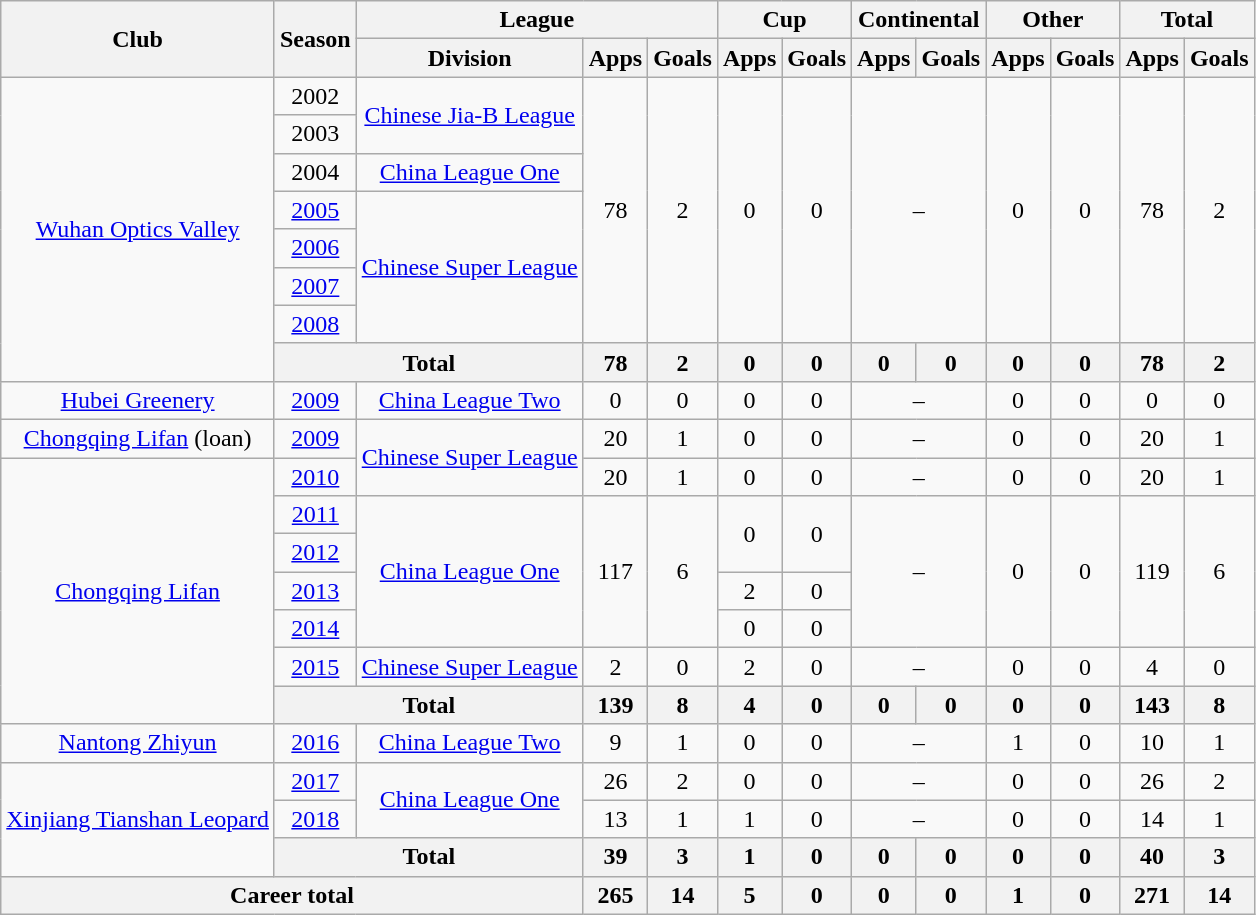<table class="wikitable" style="text-align: center">
<tr>
<th rowspan="2">Club</th>
<th rowspan="2">Season</th>
<th colspan="3">League</th>
<th colspan="2">Cup</th>
<th colspan="2">Continental</th>
<th colspan="2">Other</th>
<th colspan="2">Total</th>
</tr>
<tr>
<th>Division</th>
<th>Apps</th>
<th>Goals</th>
<th>Apps</th>
<th>Goals</th>
<th>Apps</th>
<th>Goals</th>
<th>Apps</th>
<th>Goals</th>
<th>Apps</th>
<th>Goals</th>
</tr>
<tr>
<td rowspan="8"><a href='#'>Wuhan Optics Valley</a></td>
<td>2002</td>
<td rowspan="2"><a href='#'>Chinese Jia-B League</a></td>
<td rowspan="7">78</td>
<td rowspan="7">2</td>
<td rowspan="7">0</td>
<td rowspan="7">0</td>
<td rowspan="7" colspan="2">–</td>
<td rowspan="7">0</td>
<td rowspan="7">0</td>
<td rowspan="7">78</td>
<td rowspan="7">2</td>
</tr>
<tr>
<td>2003</td>
</tr>
<tr>
<td>2004</td>
<td><a href='#'>China League One</a></td>
</tr>
<tr>
<td><a href='#'>2005</a></td>
<td rowspan="4"><a href='#'>Chinese Super League</a></td>
</tr>
<tr>
<td><a href='#'>2006</a></td>
</tr>
<tr>
<td><a href='#'>2007</a></td>
</tr>
<tr>
<td><a href='#'>2008</a></td>
</tr>
<tr>
<th colspan=2>Total</th>
<th>78</th>
<th>2</th>
<th>0</th>
<th>0</th>
<th>0</th>
<th>0</th>
<th>0</th>
<th>0</th>
<th>78</th>
<th>2</th>
</tr>
<tr>
<td><a href='#'>Hubei Greenery</a></td>
<td><a href='#'>2009</a></td>
<td><a href='#'>China League Two</a></td>
<td>0</td>
<td>0</td>
<td>0</td>
<td>0</td>
<td colspan="2">–</td>
<td>0</td>
<td>0</td>
<td>0</td>
<td>0</td>
</tr>
<tr>
<td><a href='#'>Chongqing Lifan</a> (loan)</td>
<td><a href='#'>2009</a></td>
<td rowspan="2"><a href='#'>Chinese Super League</a></td>
<td>20</td>
<td>1</td>
<td>0</td>
<td>0</td>
<td colspan="2">–</td>
<td>0</td>
<td>0</td>
<td>20</td>
<td>1</td>
</tr>
<tr>
<td rowspan="7"><a href='#'>Chongqing Lifan</a></td>
<td><a href='#'>2010</a></td>
<td>20</td>
<td>1</td>
<td>0</td>
<td>0</td>
<td colspan="2">–</td>
<td>0</td>
<td>0</td>
<td>20</td>
<td>1</td>
</tr>
<tr>
<td><a href='#'>2011</a></td>
<td rowspan="4"><a href='#'>China League One</a></td>
<td rowspan="4">117</td>
<td rowspan="4">6</td>
<td rowspan="2">0</td>
<td rowspan="2">0</td>
<td rowspan="4" colspan="2">–</td>
<td rowspan="4">0</td>
<td rowspan="4">0</td>
<td rowspan="4">119</td>
<td rowspan="4">6</td>
</tr>
<tr>
<td><a href='#'>2012</a></td>
</tr>
<tr>
<td><a href='#'>2013</a></td>
<td>2</td>
<td>0</td>
</tr>
<tr>
<td><a href='#'>2014</a></td>
<td>0</td>
<td>0</td>
</tr>
<tr>
<td><a href='#'>2015</a></td>
<td><a href='#'>Chinese Super League</a></td>
<td>2</td>
<td>0</td>
<td>2</td>
<td>0</td>
<td colspan="2">–</td>
<td>0</td>
<td>0</td>
<td>4</td>
<td>0</td>
</tr>
<tr>
<th colspan=2>Total</th>
<th>139</th>
<th>8</th>
<th>4</th>
<th>0</th>
<th>0</th>
<th>0</th>
<th>0</th>
<th>0</th>
<th>143</th>
<th>8</th>
</tr>
<tr>
<td><a href='#'>Nantong Zhiyun</a></td>
<td><a href='#'>2016</a></td>
<td><a href='#'>China League Two</a></td>
<td>9</td>
<td>1</td>
<td>0</td>
<td>0</td>
<td colspan="2">–</td>
<td>1</td>
<td>0</td>
<td>10</td>
<td>1</td>
</tr>
<tr>
<td rowspan="3"><a href='#'>Xinjiang Tianshan Leopard</a></td>
<td><a href='#'>2017</a></td>
<td rowspan="2"><a href='#'>China League One</a></td>
<td>26</td>
<td>2</td>
<td>0</td>
<td>0</td>
<td colspan="2">–</td>
<td>0</td>
<td>0</td>
<td>26</td>
<td>2</td>
</tr>
<tr>
<td><a href='#'>2018</a></td>
<td>13</td>
<td>1</td>
<td>1</td>
<td>0</td>
<td colspan="2">–</td>
<td>0</td>
<td>0</td>
<td>14</td>
<td>1</td>
</tr>
<tr>
<th colspan=2>Total</th>
<th>39</th>
<th>3</th>
<th>1</th>
<th>0</th>
<th>0</th>
<th>0</th>
<th>0</th>
<th>0</th>
<th>40</th>
<th>3</th>
</tr>
<tr>
<th colspan=3>Career total</th>
<th>265</th>
<th>14</th>
<th>5</th>
<th>0</th>
<th>0</th>
<th>0</th>
<th>1</th>
<th>0</th>
<th>271</th>
<th>14</th>
</tr>
</table>
